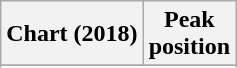<table class="wikitable sortable plainrowheaders" style="text-align:center">
<tr>
<th>Chart (2018)</th>
<th>Peak<br>position</th>
</tr>
<tr>
</tr>
<tr>
</tr>
<tr>
</tr>
<tr>
</tr>
<tr>
</tr>
<tr>
</tr>
<tr>
</tr>
</table>
